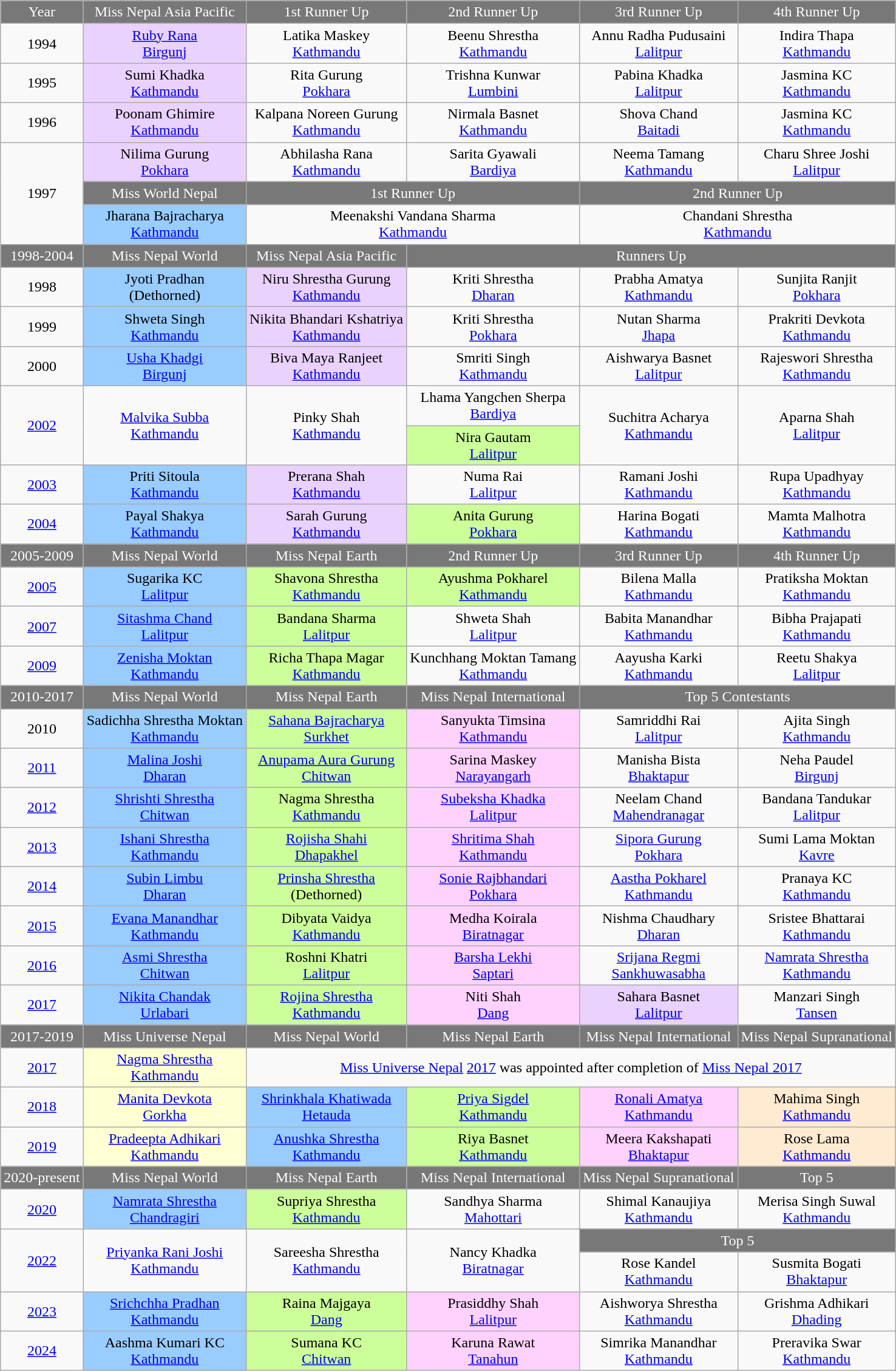<table class="wikitable sortable">
<tr style="background-color:#787878;color:#FFFFFF;" align="center">
<td>Year</td>
<td>Miss Nepal Asia Pacific</td>
<td>1st Runner Up</td>
<td>2nd Runner Up</td>
<td>3rd Runner Up</td>
<td>4th Runner Up</td>
</tr>
<tr align="center">
<td>1994</td>
<td style="background:#EAD2FF;"><a href='#'>Ruby Rana</a> <br> <a href='#'>Birgunj</a></td>
<td>Latika Maskey <br> <a href='#'>Kathmandu</a></td>
<td>Beenu Shrestha <br> <a href='#'>Kathmandu</a></td>
<td>Annu Radha Pudusaini <br> <a href='#'>Lalitpur</a></td>
<td>Indira Thapa <br> <a href='#'>Kathmandu</a></td>
</tr>
<tr align="center">
<td>1995</td>
<td style="background:#EAD2FF;">Sumi Khadka <br> <a href='#'>Kathmandu</a></td>
<td>Rita Gurung <br> <a href='#'>Pokhara</a></td>
<td>Trishna Kunwar <br> <a href='#'>Lumbini</a></td>
<td>Pabina Khadka <br> <a href='#'>Lalitpur</a></td>
<td>Jasmina KC <br> <a href='#'>Kathmandu</a></td>
</tr>
<tr align="center">
<td>1996</td>
<td style="background:#EAD2FF;">Poonam Ghimire <br> <a href='#'>Kathmandu</a></td>
<td>Kalpana Noreen Gurung <br> <a href='#'>Kathmandu</a></td>
<td>Nirmala Basnet <br> <a href='#'>Kathmandu</a></td>
<td>Shova Chand <br> <a href='#'>Baitadi</a></td>
<td>Jasmina KC <br> <a href='#'>Kathmandu</a></td>
</tr>
<tr align="center">
<td rowspan="3">1997</td>
<td style="background:#EAD2FF;">Nilima Gurung <br> <a href='#'>Pokhara</a></td>
<td>Abhilasha Rana <br> <a href='#'>Kathmandu</a></td>
<td>Sarita Gyawali <br> <a href='#'>Bardiya</a></td>
<td>Neema Tamang <br> <a href='#'>Kathmandu</a></td>
<td>Charu Shree Joshi <br> <a href='#'>Lalitpur</a></td>
</tr>
<tr style="background-color:#787878;color:#FFFFFF;" align="center">
<td>Miss World Nepal</td>
<td colspan="2">1st Runner Up</td>
<td colspan="2">2nd Runner Up</td>
</tr>
<tr align="center">
<td style="background:#99CCFF;">Jharana Bajracharya <br> <a href='#'>Kathmandu</a></td>
<td colspan="2">Meenakshi Vandana Sharma <br> <a href='#'>Kathmandu</a></td>
<td colspan="2">Chandani Shrestha <br> <a href='#'>Kathmandu</a></td>
</tr>
<tr style="background-color:#787878;color:#FFFFFF;"align="center">
<td>1998-2004</td>
<td>Miss Nepal World</td>
<td>Miss Nepal Asia Pacific</td>
<td colspan="3">Runners Up</td>
</tr>
<tr align="center">
<td>1998</td>
<td style="background:#99CCFF;">Jyoti Pradhan <br> (Dethorned)</td>
<td style="background:#EAD2FF;">Niru Shrestha Gurung <br> <a href='#'>Kathmandu</a></td>
<td>Kriti Shrestha <br> <a href='#'>Dharan</a></td>
<td>Prabha Amatya <br> <a href='#'>Kathmandu</a></td>
<td>Sunjita Ranjit <br> <a href='#'>Pokhara</a></td>
</tr>
<tr align="center">
<td>1999</td>
<td style="background:#99CCFF;">Shweta Singh <br> <a href='#'>Kathmandu</a></td>
<td style="background:#EAD2FF;">Nikita Bhandari Kshatriya	<br> <a href='#'>Kathmandu</a></td>
<td>Kriti Shrestha <br> <a href='#'>Pokhara</a></td>
<td>Nutan Sharma <br> <a href='#'>Jhapa</a></td>
<td>Prakriti Devkota <br> <a href='#'>Kathmandu</a></td>
</tr>
<tr align="center">
<td>2000</td>
<td style="background:#99CCFF;"><a href='#'>Usha Khadgi</a> <br> <a href='#'>Birgunj</a></td>
<td style="background:#EAD2FF;">Biva Maya Ranjeet <br> <a href='#'>Kathmandu</a></td>
<td>Smriti Singh <br> <a href='#'>Kathmandu</a></td>
<td>Aishwarya Basnet <br> <a href='#'>Lalitpur</a></td>
<td>Rajeswori Shrestha <br> <a href='#'>Kathmandu</a></td>
</tr>
<tr align="center">
<td rowspan="2"><a href='#'>2002</a></td>
<td rowspan="2"><a href='#'>Malvika Subba</a> <br> <a href='#'>Kathmandu</a></td>
<td rowspan="2">Pinky Shah <br> <a href='#'>Kathmandu</a></td>
<td>Lhama Yangchen Sherpa <br> <a href='#'>Bardiya</a></td>
<td rowspan="2">Suchitra Acharya <br> <a href='#'>Kathmandu</a></td>
<td rowspan="2">Aparna Shah <br> <a href='#'>Lalitpur</a></td>
</tr>
<tr align="center">
<td style="background:#CCFF99;">Nira Gautam <br><a href='#'>Lalitpur</a></td>
</tr>
<tr align="center">
<td><a href='#'>2003</a></td>
<td style="background:#99CCFF;">Priti Sitoula <br> <a href='#'>Kathmandu</a></td>
<td style="background:#EAD2FF;">Prerana Shah <br> <a href='#'>Kathmandu</a></td>
<td>Numa Rai <br> <a href='#'>Lalitpur</a></td>
<td>Ramani Joshi <br> <a href='#'>Kathmandu</a></td>
<td>Rupa Upadhyay <br> <a href='#'>Kathmandu</a></td>
</tr>
<tr align="center">
<td><a href='#'>2004</a></td>
<td style="background:#99CCFF;">Payal Shakya <br> <a href='#'>Kathmandu</a></td>
<td style="background:#EAD2FF;">Sarah Gurung <br> <a href='#'>Kathmandu</a></td>
<td style="background:#CCFF99;">Anita Gurung <br> <a href='#'>Pokhara</a></td>
<td>Harina Bogati <br> <a href='#'>Kathmandu</a></td>
<td>Mamta Malhotra <br> <a href='#'>Kathmandu</a></td>
</tr>
<tr style="background-color:#787878;color:#FFFFFF;"align="center">
<td>2005-2009</td>
<td>Miss Nepal World</td>
<td>Miss Nepal Earth</td>
<td>2nd Runner Up</td>
<td>3rd Runner Up</td>
<td>4th Runner Up</td>
</tr>
<tr align="center">
<td><a href='#'>2005</a></td>
<td style="background:#99CCFF;">Sugarika KC <br> <a href='#'>Lalitpur</a></td>
<td style="background:#CCFF99;">Shavona Shrestha <br> <a href='#'>Kathmandu</a></td>
<td style="background:#CCFF99;">Ayushma Pokharel <br> <a href='#'>Kathmandu</a></td>
<td>Bilena Malla <br> <a href='#'>Kathmandu</a></td>
<td>Pratiksha Moktan <br> <a href='#'>Kathmandu</a></td>
</tr>
<tr align="center">
<td><a href='#'>2007</a></td>
<td style="background:#99CCFF;"><a href='#'>Sitashma Chand</a> <br> <a href='#'>Lalitpur</a></td>
<td style="background:#CCFF99;">Bandana Sharma <br> <a href='#'>Lalitpur</a></td>
<td>Shweta Shah <br> <a href='#'>Lalitpur</a></td>
<td>Babita Manandhar <br> <a href='#'>Kathmandu</a></td>
<td>Bibha Prajapati <br> <a href='#'>Kathmandu</a></td>
</tr>
<tr align="center">
<td><a href='#'>2009</a></td>
<td style="background:#99CCFF;"><a href='#'>Zenisha Moktan</a> <br> <a href='#'>Kathmandu</a></td>
<td style="background:#CCFF99;">Richa Thapa Magar <br> <a href='#'>Kathmandu</a></td>
<td>Kunchhang Moktan Tamang <br> <a href='#'>Kathmandu</a></td>
<td>Aayusha Karki <br> <a href='#'>Kathmandu</a></td>
<td>Reetu Shakya <br> <a href='#'>Lalitpur</a></td>
</tr>
<tr style="background-color:#787878;color:#FFFFFF;" align="center">
<td>2010-2017</td>
<td>Miss Nepal World</td>
<td>Miss Nepal Earth</td>
<td>Miss Nepal International</td>
<td colspan="2">Top 5 Contestants</td>
</tr>
<tr align="center">
<td>2010</td>
<td style="background:#99CCFF;">Sadichha Shrestha Moktan <br> <a href='#'>Kathmandu</a></td>
<td style="background:#CCFF99;"><a href='#'>Sahana Bajracharya</a> <br> <a href='#'>Surkhet</a></td>
<td style="background:#FFD2FE;">Sanyukta Timsina <br> <a href='#'>Kathmandu</a></td>
<td>Samriddhi Rai <br> <a href='#'>Lalitpur</a></td>
<td>Ajita Singh <br> <a href='#'>Kathmandu</a></td>
</tr>
<tr align="center">
<td><a href='#'>2011</a></td>
<td style="background:#99CCFF;"><a href='#'>Malina Joshi</a> <br> <a href='#'>Dharan</a></td>
<td style="background:#CCFF99;"><a href='#'>Anupama Aura Gurung</a> <br> <a href='#'>Chitwan</a></td>
<td style="background:#FFD2FE;">Sarina Maskey <br> <a href='#'>Narayangarh</a></td>
<td>Manisha Bista <br> <a href='#'>Bhaktapur</a></td>
<td>Neha Paudel <br> <a href='#'>Birgunj</a></td>
</tr>
<tr align="center">
<td><a href='#'>2012</a></td>
<td style="background:#99CCFF;"><a href='#'>Shrishti Shrestha</a> <br> <a href='#'>Chitwan</a></td>
<td style="background:#CCFF99;">Nagma Shrestha <br> <a href='#'>Kathmandu</a></td>
<td style="background:#FFD2FE;"><a href='#'>Subeksha Khadka</a> <br> <a href='#'>Lalitpur</a></td>
<td>Neelam Chand <br> <a href='#'>Mahendranagar</a></td>
<td>Bandana Tandukar <br> <a href='#'>Lalitpur</a></td>
</tr>
<tr align="center">
<td><a href='#'>2013</a></td>
<td style="background:#99CCFF;"><a href='#'>Ishani Shrestha</a> <br> <a href='#'>Kathmandu</a></td>
<td style="background:#CCFF99;"><a href='#'>Rojisha Shahi</a> <br> <a href='#'>Dhapakhel</a></td>
<td style="background:#FFD2FE;"><a href='#'>Shritima Shah</a> <br> <a href='#'>Kathmandu</a></td>
<td><a href='#'>Sipora Gurung</a> <br> <a href='#'>Pokhara</a></td>
<td>Sumi Lama Moktan <br> <a href='#'>Kavre</a></td>
</tr>
<tr align="center">
<td><a href='#'>2014</a></td>
<td style="background:#99CCFF;"><a href='#'>Subin Limbu</a> <br> <a href='#'>Dharan</a></td>
<td style="background:#CCFF99;"><a href='#'>Prinsha Shrestha</a> <br> (Dethorned)</td>
<td style="background:#FFD2FE;"><a href='#'>Sonie Rajbhandari</a><br> <a href='#'>Pokhara</a></td>
<td><a href='#'>Aastha Pokharel</a><br> <a href='#'>Kathmandu</a></td>
<td>Pranaya KC <br> <a href='#'>Kathmandu</a></td>
</tr>
<tr align="center">
<td><a href='#'>2015</a></td>
<td style="background:#99CCFF;"><a href='#'>Evana Manandhar</a> <br> <a href='#'>Kathmandu</a></td>
<td style="background:#CCFF99;">Dibyata Vaidya <br> <a href='#'>Kathmandu</a></td>
<td style="background:#FFD2FE;">Medha Koirala <br> <a href='#'>Biratnagar</a></td>
<td>Nishma Chaudhary <br> <a href='#'>Dharan</a></td>
<td>Sristee Bhattarai <br> <a href='#'>Kathmandu</a></td>
</tr>
<tr align="center">
<td><a href='#'>2016</a></td>
<td style="background:#99CCFF;"><a href='#'>Asmi Shrestha</a> <br> <a href='#'>Chitwan</a></td>
<td style="background:#CCFF99;">Roshni Khatri <br> <a href='#'>Lalitpur</a></td>
<td style="background:#FFD2FE;"><a href='#'>Barsha Lekhi</a> <br> <a href='#'>Saptari</a></td>
<td><a href='#'>Srijana Regmi</a> <br> <a href='#'>Sankhuwasabha</a></td>
<td><a href='#'>Namrata Shrestha</a> <br> <a href='#'>Kathmandu</a></td>
</tr>
<tr align="center">
<td><a href='#'>2017</a></td>
<td style="background:#99CCFF;"><a href='#'>Nikita Chandak</a> <br> <a href='#'>Urlabari</a></td>
<td style="background:#CCFF99;"><a href='#'>Rojina Shrestha</a> <br> <a href='#'>Kathmandu</a></td>
<td style="background:#FFD2FE;">Niti Shah <br> <a href='#'>Dang</a></td>
<td style="background:#EAD2FF;">Sahara Basnet <br> <a href='#'>Lalitpur</a></td>
<td>Manzari Singh <br> <a href='#'>Tansen</a></td>
</tr>
<tr style="background-color:#787878;color:#FFFFFF;"align="center">
<td>2017-2019</td>
<td>Miss Universe Nepal</td>
<td>Miss Nepal World</td>
<td>Miss Nepal Earth</td>
<td>Miss Nepal International</td>
<td>Miss Nepal Supranational</td>
</tr>
<tr align="center">
<td><a href='#'>2017</a></td>
<td style="background:#FEFFD2;"><a href='#'>Nagma Shrestha</a> <br> <a href='#'>Kathmandu</a></td>
<td colspan="4"><a href='#'>Miss Universe Nepal</a> <a href='#'>2017</a> was appointed after completion of <a href='#'>Miss Nepal 2017</a></td>
</tr>
<tr align="center">
<td><a href='#'>2018</a></td>
<td style="background:#FEFFD2;"><a href='#'>Manita Devkota</a> <br> <a href='#'>Gorkha</a></td>
<td style="background:#99CCFF;"><a href='#'>Shrinkhala Khatiwada</a> <br> <a href='#'>Hetauda</a></td>
<td style="background:#CCFF99;"><a href='#'>Priya Sigdel</a> <br> <a href='#'>Kathmandu</a></td>
<td style="background:#FFD2FE;"><a href='#'>Ronali Amatya</a> <br> <a href='#'>Kathmandu</a></td>
<td style="background:#FFEAD2;">Mahima Singh <br> <a href='#'>Kathmandu</a></td>
</tr>
<tr align="center">
<td><a href='#'>2019</a></td>
<td style="background:#FEFFD2;"><a href='#'>Pradeepta Adhikari</a> <br> <a href='#'>Kathmandu</a></td>
<td style="background:#99CCFF;"><a href='#'>Anushka Shrestha</a> <br> <a href='#'>Kathmandu</a></td>
<td style="background:#CCFF99;">Riya Basnet <br> <a href='#'>Kathmandu</a></td>
<td style="background:#FFD2FE;">Meera Kakshapati <br> <a href='#'>Bhaktapur</a></td>
<td style="background:#FFEAD2;">Rose Lama <br> <a href='#'>Kathmandu</a></td>
</tr>
<tr style="background-color:#787878;color:#FFFFFF;"align="center">
<td>2020-present</td>
<td>Miss Nepal World</td>
<td>Miss Nepal Earth</td>
<td>Miss Nepal International</td>
<td>Miss Nepal Supranational</td>
<td>Top 5</td>
</tr>
<tr align="center">
<td><a href='#'>2020</a></td>
<td style="background:#99CCFF;"><a href='#'>Namrata Shrestha</a> <br> <a href='#'>Chandragiri</a></td>
<td style="background:#CCFF99;">Supriya Shrestha <br> <a href='#'>Kathmandu</a></td>
<td>Sandhya Sharma <br> <a href='#'>Mahottari</a></td>
<td rowspan="2">Shimal Kanaujiya <br> <a href='#'>Kathmandu</a></td>
<td rowspan="2">Merisa Singh Suwal <br> <a href='#'>Kathmandu</a></td>
</tr>
<tr align="center">
<td rowspan="3"><a href='#'>2022</a></td>
<td rowspan="3"><a href='#'>Priyanka Rani Joshi</a> <br> <a href='#'>Kathmandu</a></td>
<td rowspan="3">Sareesha Shrestha <br> <a href='#'>Kathmandu</a></td>
<td rowspan="3">Nancy Khadka <br> <a href='#'>Biratnagar</a></td>
</tr>
<tr style="background-color:#787878;color:#FFFFFF;"align="center">
<td colspan="2">Top 5</td>
</tr>
<tr align="center">
<td>Rose Kandel <br> <a href='#'>Kathmandu</a></td>
<td>Susmita Bogati <br> <a href='#'>Bhaktapur</a></td>
</tr>
<tr align="center">
<td><a href='#'>2023</a></td>
<td style="background:#99CCFF;"><a href='#'>Srichchha Pradhan</a> <br> <a href='#'>Kathmandu</a></td>
<td style="background:#CCFF99;">Raina Majgaya <br> <a href='#'>Dang</a></td>
<td style="background:#FFD2FE;">Prasiddhy Shah <br> <a href='#'>Lalitpur</a></td>
<td>Aishworya Shrestha <br> <a href='#'>Kathmandu</a></td>
<td>Grishma Adhikari <br> <a href='#'>Dhading</a></td>
</tr>
<tr align="center">
<td><a href='#'>2024</a></td>
<td style="background:#99CCFF;">Aashma Kumari KC <br> <a href='#'>Kathmandu</a></td>
<td style="background:#CCFF99;">Sumana KC <br> <a href='#'>Chitwan</a></td>
<td style="background:#FFD2FE;">Karuna Rawat <br> <a href='#'>Tanahun</a></td>
<td>Simrika Manandhar <br> <a href='#'>Kathmandu</a></td>
<td>Preravika Swar <br> <a href='#'>Kathmandu</a></td>
</tr>
</table>
